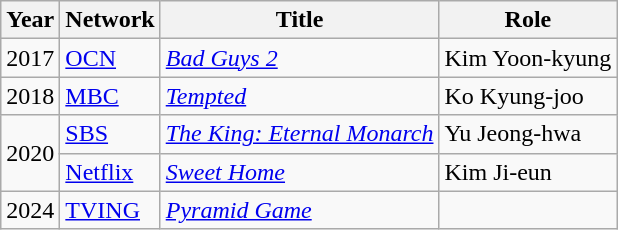<table class="wikitable sortable">
<tr>
<th>Year</th>
<th>Network</th>
<th>Title</th>
<th>Role</th>
</tr>
<tr>
<td>2017</td>
<td><a href='#'>OCN</a></td>
<td><em><a href='#'>Bad Guys 2</a></em></td>
<td>Kim Yoon-kyung</td>
</tr>
<tr>
<td>2018</td>
<td><a href='#'>MBC</a></td>
<td><em><a href='#'>Tempted</a></em></td>
<td>Ko Kyung-joo</td>
</tr>
<tr>
<td rowspan=2>2020</td>
<td><a href='#'>SBS</a></td>
<td><em><a href='#'>The King: Eternal Monarch</a></em></td>
<td>Yu Jeong-hwa</td>
</tr>
<tr>
<td><a href='#'>Netflix</a></td>
<td><em><a href='#'>Sweet Home</a></em></td>
<td>Kim Ji-eun</td>
</tr>
<tr>
<td>2024</td>
<td><a href='#'>TVING</a></td>
<td><em><a href='#'>Pyramid Game</a></em></td>
<td></td>
</tr>
</table>
